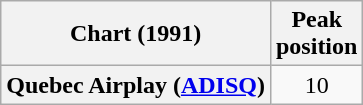<table class="wikitable plainrowheaders" style="text-align:center">
<tr>
<th scope="col">Chart (1991)</th>
<th scope="col">Peak<br>position</th>
</tr>
<tr>
<th scope="row">Quebec Airplay (<a href='#'>ADISQ</a>)</th>
<td>10</td>
</tr>
</table>
